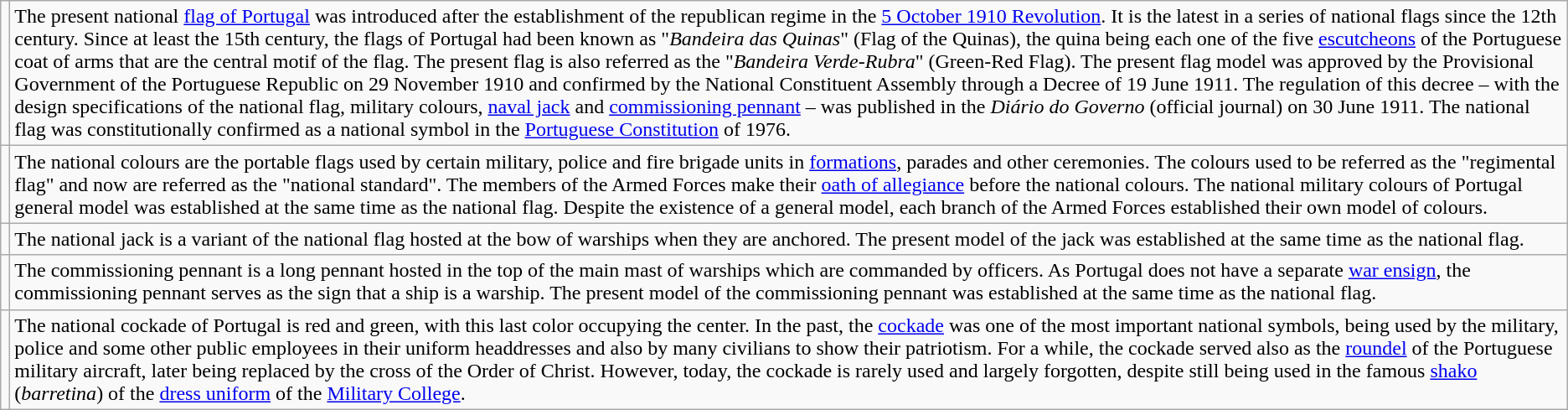<table class="wikitable noresize">
<tr>
<td></td>
<td>The present national <a href='#'>flag of Portugal</a> was introduced after the establishment of the republican regime in the <a href='#'>5 October 1910 Revolution</a>. It is the latest in a series of national flags since the 12th century. Since at least the 15th century, the flags of Portugal had been known as "<em>Bandeira das Quinas</em>" (Flag of the Quinas), the quina being each one of the five <a href='#'>escutcheons</a> of the Portuguese coat of arms that are the central motif of the flag. The present flag is also referred as the "<em>Bandeira Verde-Rubra</em>" (Green-Red Flag). The present flag model was approved by the Provisional Government of the Portuguese Republic on 29 November 1910 and confirmed by the National Constituent Assembly through a Decree of 19 June 1911. The regulation of this decree – with the design specifications of the national flag, military colours, <a href='#'>naval jack</a> and <a href='#'>commissioning pennant</a> – was published in the <em>Diário do Governo</em> (official journal) on 30 June 1911. The national flag was constitutionally confirmed as a national symbol in the <a href='#'>Portuguese Constitution</a> of 1976.</td>
</tr>
<tr>
<td></td>
<td>The national colours are the portable flags used by certain military, police and fire brigade units in <a href='#'>formations</a>, parades and other ceremonies. The colours used to be referred as the "regimental flag" and now are referred as the "national standard". The members of the Armed Forces make their <a href='#'>oath of allegiance</a> before the national colours. The national military colours of Portugal general model was established at the same time as the national flag. Despite the existence of a general model, each branch of the Armed Forces established their own model of colours.</td>
</tr>
<tr>
<td></td>
<td>The national jack is a variant of the national flag hosted at the bow of warships when they are anchored. The present model of the jack was established at the same time as the national flag.</td>
</tr>
<tr>
<td></td>
<td>The commissioning pennant is a long pennant hosted in the top of the main mast of warships which are commanded by officers. As Portugal does not have a separate <a href='#'>war ensign</a>, the commissioning pennant serves as the sign that a ship is a warship. The present model of the commissioning pennant was established at the same time as the national flag.</td>
</tr>
<tr>
<td></td>
<td>The national cockade of Portugal is red and green, with this last color occupying the center. In the past, the <a href='#'>cockade</a> was one of the most important national symbols, being used by the military, police and some other public employees in their uniform headdresses and also by many civilians to show their patriotism. For a while, the cockade served also as the <a href='#'>roundel</a> of the Portuguese military aircraft, later being replaced by the cross of the Order of Christ. However, today, the cockade is rarely used and largely forgotten, despite still being used in the famous <a href='#'>shako</a> (<em>barretina</em>) of the <a href='#'>dress uniform</a> of the <a href='#'>Military College</a>.</td>
</tr>
</table>
